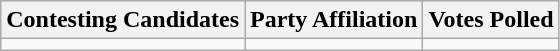<table class="wikitable sortable">
<tr>
<th>Contesting Candidates</th>
<th>Party Affiliation</th>
<th>Votes Polled</th>
</tr>
<tr>
<td></td>
<td></td>
<td></td>
</tr>
</table>
